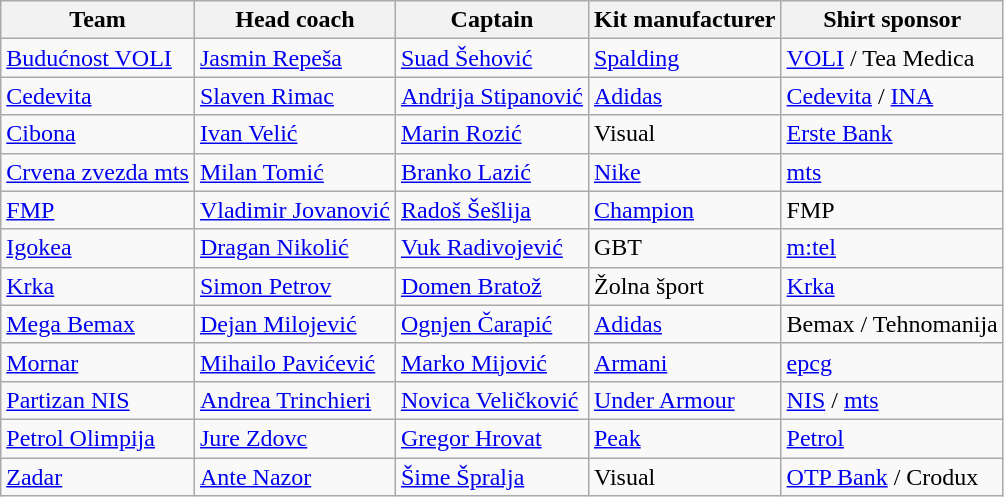<table class="wikitable sortable">
<tr>
<th>Team</th>
<th>Head coach</th>
<th>Captain</th>
<th>Kit manufacturer</th>
<th>Shirt sponsor</th>
</tr>
<tr>
<td><a href='#'>Budućnost VOLI</a></td>
<td> <a href='#'>Jasmin Repeša</a></td>
<td> <a href='#'>Suad Šehović</a></td>
<td><a href='#'>Spalding</a></td>
<td><a href='#'>VOLI</a> / Tea Medica</td>
</tr>
<tr>
<td><a href='#'>Cedevita</a></td>
<td> <a href='#'>Slaven Rimac</a></td>
<td> <a href='#'>Andrija Stipanović</a></td>
<td><a href='#'>Adidas</a></td>
<td><a href='#'>Cedevita</a> / <a href='#'>INA</a></td>
</tr>
<tr>
<td><a href='#'>Cibona</a></td>
<td> <a href='#'>Ivan Velić</a></td>
<td> <a href='#'>Marin Rozić</a></td>
<td>Visual</td>
<td><a href='#'>Erste Bank</a></td>
</tr>
<tr>
<td><a href='#'>Crvena zvezda mts</a></td>
<td> <a href='#'>Milan Tomić</a></td>
<td> <a href='#'>Branko Lazić</a></td>
<td><a href='#'>Nike</a></td>
<td><a href='#'>mts</a></td>
</tr>
<tr>
<td><a href='#'>FMP</a></td>
<td> <a href='#'>Vladimir Jovanović</a></td>
<td> <a href='#'>Radoš Šešlija</a></td>
<td><a href='#'>Champion</a></td>
<td>FMP</td>
</tr>
<tr>
<td><a href='#'>Igokea</a></td>
<td> <a href='#'>Dragan Nikolić</a></td>
<td> <a href='#'>Vuk Radivojević</a></td>
<td>GBT</td>
<td><a href='#'>m:tel</a></td>
</tr>
<tr>
<td><a href='#'>Krka</a></td>
<td> <a href='#'>Simon Petrov</a></td>
<td> <a href='#'>Domen Bratož</a></td>
<td>Žolna šport</td>
<td><a href='#'>Krka</a></td>
</tr>
<tr>
<td><a href='#'>Mega Bemax</a></td>
<td> <a href='#'>Dejan Milojević</a></td>
<td> <a href='#'>Ognjen Čarapić</a></td>
<td><a href='#'>Adidas</a></td>
<td>Bemax / Tehnomanija</td>
</tr>
<tr>
<td><a href='#'>Mornar</a></td>
<td> <a href='#'>Mihailo Pavićević</a></td>
<td> <a href='#'>Marko Mijović</a></td>
<td><a href='#'>Armani</a></td>
<td><a href='#'>epcg</a></td>
</tr>
<tr>
<td><a href='#'>Partizan NIS</a></td>
<td> <a href='#'>Andrea Trinchieri</a></td>
<td> <a href='#'>Novica Veličković</a></td>
<td><a href='#'>Under Armour</a></td>
<td><a href='#'>NIS</a> / <a href='#'>mts</a></td>
</tr>
<tr>
<td><a href='#'>Petrol Olimpija</a></td>
<td> <a href='#'>Jure Zdovc</a></td>
<td> <a href='#'>Gregor Hrovat</a></td>
<td><a href='#'>Peak</a></td>
<td><a href='#'>Petrol</a></td>
</tr>
<tr>
<td><a href='#'>Zadar</a></td>
<td> <a href='#'>Ante Nazor</a></td>
<td> <a href='#'>Šime Špralja</a></td>
<td>Visual</td>
<td><a href='#'>OTP Bank</a> / Crodux</td>
</tr>
</table>
